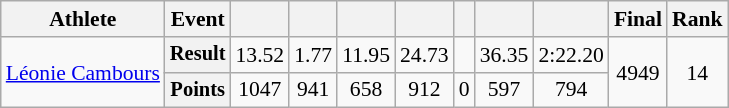<table class=wikitable style=font-size:90%>
<tr>
<th>Athlete</th>
<th>Event</th>
<th></th>
<th></th>
<th></th>
<th></th>
<th></th>
<th></th>
<th></th>
<th>Final</th>
<th>Rank</th>
</tr>
<tr align=center>
<td rowspan=2 align=left><a href='#'>Léonie Cambours</a></td>
<th style=font-size:95%>Result</th>
<td>13.52</td>
<td>1.77</td>
<td>11.95</td>
<td>24.73</td>
<td></td>
<td>36.35</td>
<td>2:22.20</td>
<td rowspan=2>4949</td>
<td rowspan=2>14</td>
</tr>
<tr align=center>
<th style=font-size:95%>Points</th>
<td>1047</td>
<td>941</td>
<td>658</td>
<td>912</td>
<td>0</td>
<td>597</td>
<td>794</td>
</tr>
</table>
